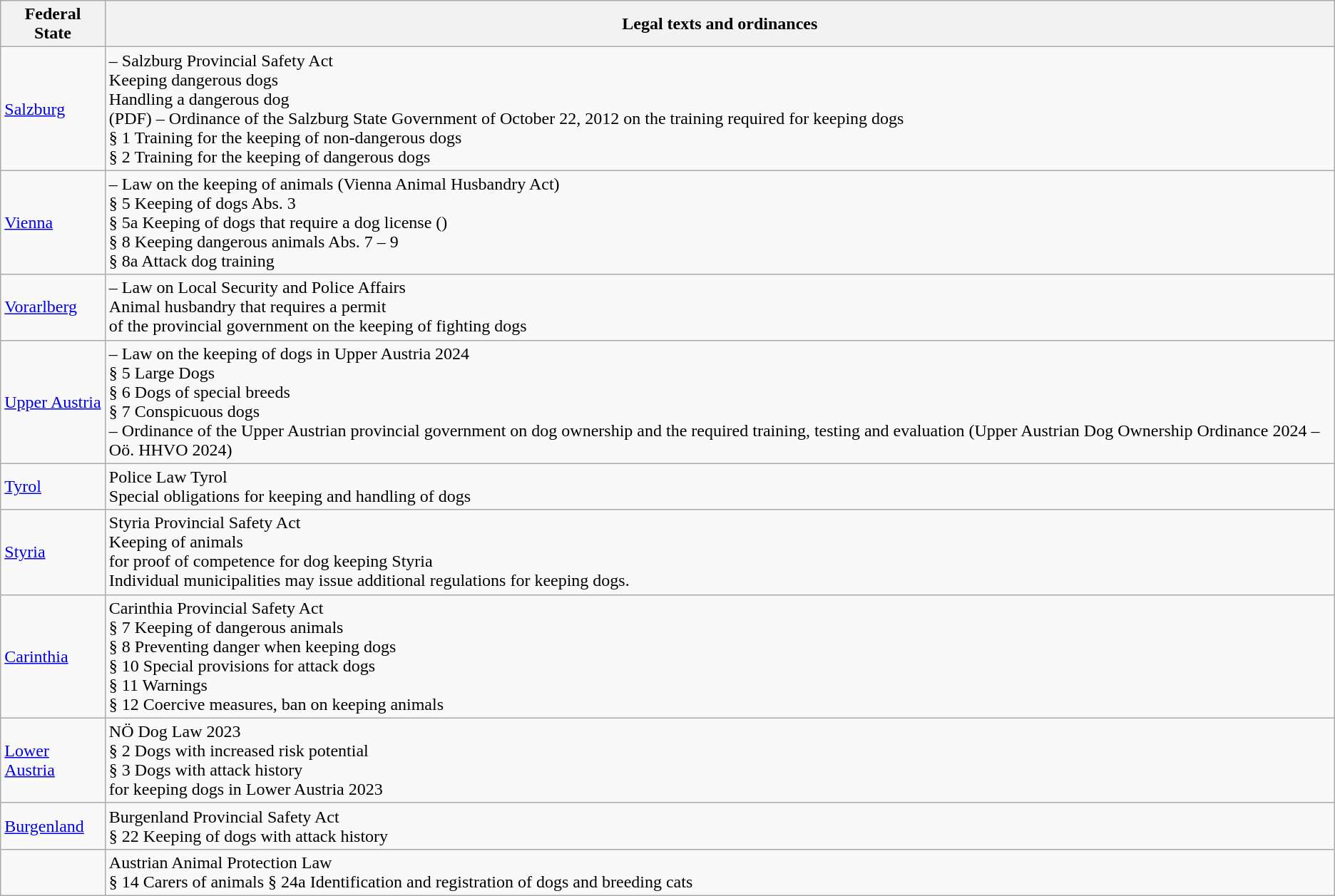<table class="wikitable sortable">
<tr>
<th>Federal State</th>
<th>Legal texts and ordinances</th>
</tr>
<tr>
<td><a href='#'>Salzburg</a></td>
<td> – Salzburg Provincial Safety Act <br>  Keeping dangerous dogs<br>  Handling a dangerous dog<br>  (PDF) – Ordinance of the Salzburg State Government of October 22, 2012 on the training required for keeping dogs<br> § 1 Training for the keeping of non-dangerous dogs<br> § 2 Training for the keeping of dangerous dogs</td>
</tr>
<tr>
<td><a href='#'>Vienna</a></td>
<td> – Law on the keeping of animals (Vienna Animal Husbandry Act)<br> § 5 Keeping of dogs Abs. 3<br> § 5a Keeping of dogs that require a dog license ()<br> § 8 Keeping dangerous animals Abs. 7 – 9<br> § 8a Attack dog training</td>
</tr>
<tr>
<td><a href='#'>Vorarlberg</a></td>
<td> – Law on Local Security and Police Affairs<br>  Animal husbandry that requires a permit<br> of the provincial government on the keeping of fighting dogs<br>  </td>
</tr>
<tr>
<td><a href='#'>Upper Austria</a></td>
<td> – Law on the keeping of dogs in Upper Austria 2024<br>§ 5 Large Dogs<br>§ 6 Dogs of special breeds <br>§ 7 Conspicuous dogs<br> – Ordinance of the Upper Austrian provincial government on dog ownership and the required training, testing and evaluation (Upper Austrian Dog Ownership Ordinance 2024 – Oö. HHVO 2024)</td>
</tr>
<tr>
<td><a href='#'>Tyrol</a></td>
<td> Police Law Tyrol<br>  Special obligations for keeping and handling of dogs</td>
</tr>
<tr>
<td><a href='#'>Styria</a></td>
<td> Styria Provincial Safety Act<br> Keeping of animals<br> for proof of competence for dog keeping Styria<br>Individual municipalities may issue additional regulations for keeping dogs.</td>
</tr>
<tr>
<td><a href='#'>Carinthia</a></td>
<td> Carinthia Provincial Safety Act <br> § 7 Keeping of dangerous animals<br> § 8 Preventing danger when keeping dogs<br> § 10 Special provisions for attack dogs<br> § 11 Warnings <br> § 12 Coercive measures, ban on keeping animals</td>
</tr>
<tr>
<td><a href='#'>Lower Austria</a></td>
<td> NÖ Dog Law 2023<br> § 2 Dogs with increased risk potential<br> § 3 Dogs with attack history<br> for keeping dogs in Lower Austria 2023</td>
</tr>
<tr>
<td><a href='#'>Burgenland</a></td>
<td> Burgenland Provincial Safety Act <br> § 22 Keeping of dogs with attack history</td>
</tr>
<tr>
<td></td>
<td> Austrian Animal Protection Law<br>§ 14 Carers of animals
§ 24a Identification and registration of dogs and breeding cats</td>
</tr>
</table>
